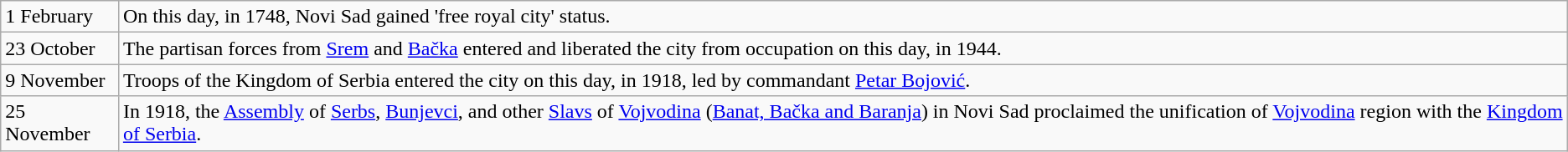<table class="wikitable">
<tr>
<td>1 February</td>
<td>On this day, in 1748, Novi Sad gained 'free royal city' status.</td>
</tr>
<tr>
<td>23 October</td>
<td>The partisan forces from <a href='#'>Srem</a> and <a href='#'>Bačka</a> entered and liberated the city from occupation on this day, in 1944.</td>
</tr>
<tr>
<td>9 November</td>
<td>Troops of the Kingdom of Serbia entered the city on this day, in 1918, led by commandant <a href='#'>Petar Bojović</a>.</td>
</tr>
<tr>
<td>25 November</td>
<td>In 1918, the <a href='#'>Assembly</a> of <a href='#'>Serbs</a>, <a href='#'>Bunjevci</a>, and other <a href='#'>Slavs</a> of <a href='#'>Vojvodina</a> (<a href='#'>Banat, Bačka and Baranja</a>) in Novi Sad proclaimed the unification of <a href='#'>Vojvodina</a> region with the <a href='#'>Kingdom of Serbia</a>.</td>
</tr>
</table>
